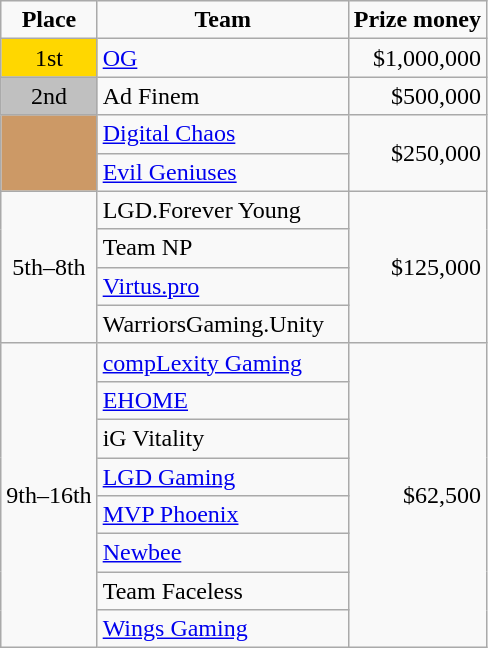<table class="wikitable" style="text-align:left">
<tr>
<td style="text-align:center"><strong>Place</strong></td>
<td style="text-align:center; width: 160px;"><strong>Team</strong></td>
<td style="text-align:center"><strong>Prize money</strong></td>
</tr>
<tr>
<td style="text-align:center; background:gold;">1st</td>
<td><a href='#'>OG</a></td>
<td style="text-align:right">$1,000,000</td>
</tr>
<tr>
<td style="text-align:center; background:silver;">2nd</td>
<td>Ad Finem</td>
<td style="text-align:right">$500,000</td>
</tr>
<tr>
<td style="text-align:center; background:#c96;" rowspan="2"></td>
<td><a href='#'>Digital Chaos</a></td>
<td style="text-align:right" rowspan="2">$250,000</td>
</tr>
<tr>
<td><a href='#'>Evil Geniuses</a></td>
</tr>
<tr>
<td style="text-align:center" rowspan="4">5th–8th</td>
<td>LGD.Forever Young</td>
<td style="text-align:right" rowspan="4">$125,000</td>
</tr>
<tr>
<td>Team NP</td>
</tr>
<tr>
<td><a href='#'>Virtus.pro</a></td>
</tr>
<tr>
<td>WarriorsGaming.Unity</td>
</tr>
<tr>
<td style="text-align:center" rowspan="8">9th–16th</td>
<td><a href='#'>compLexity Gaming</a></td>
<td style="text-align:right" rowspan="8">$62,500</td>
</tr>
<tr>
<td><a href='#'>EHOME</a></td>
</tr>
<tr>
<td>iG Vitality</td>
</tr>
<tr>
<td><a href='#'>LGD Gaming</a></td>
</tr>
<tr>
<td><a href='#'>MVP Phoenix</a></td>
</tr>
<tr>
<td><a href='#'>Newbee</a></td>
</tr>
<tr>
<td>Team Faceless</td>
</tr>
<tr>
<td><a href='#'>Wings Gaming</a></td>
</tr>
</table>
